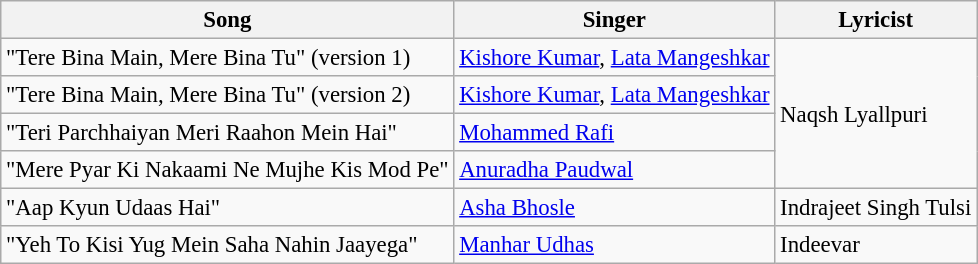<table class="wikitable" style="font-size:95%;">
<tr>
<th>Song</th>
<th>Singer</th>
<th>Lyricist</th>
</tr>
<tr>
<td>"Tere Bina Main, Mere Bina Tu" (version 1)</td>
<td><a href='#'>Kishore Kumar</a>, <a href='#'>Lata Mangeshkar</a></td>
<td Rowspan=4>Naqsh Lyallpuri</td>
</tr>
<tr>
<td>"Tere Bina Main, Mere Bina Tu" (version 2)</td>
<td><a href='#'>Kishore Kumar</a>, <a href='#'>Lata Mangeshkar</a></td>
</tr>
<tr>
<td>"Teri Parchhaiyan Meri Raahon Mein Hai"</td>
<td><a href='#'>Mohammed Rafi</a></td>
</tr>
<tr>
<td>"Mere Pyar Ki Nakaami Ne Mujhe Kis Mod Pe"</td>
<td><a href='#'>Anuradha Paudwal</a></td>
</tr>
<tr>
<td>"Aap Kyun Udaas Hai"</td>
<td><a href='#'>Asha Bhosle</a></td>
<td>Indrajeet Singh Tulsi</td>
</tr>
<tr>
<td>"Yeh To Kisi Yug Mein Saha Nahin Jaayega"</td>
<td><a href='#'>Manhar Udhas</a></td>
<td>Indeevar</td>
</tr>
</table>
